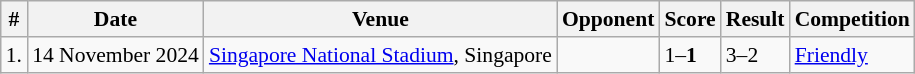<table class="wikitable" style="font-size:90%">
<tr>
<th>#</th>
<th>Date</th>
<th>Venue</th>
<th>Opponent</th>
<th>Score</th>
<th>Result</th>
<th>Competition</th>
</tr>
<tr>
<td>1.</td>
<td>14 November 2024</td>
<td><a href='#'>Singapore National Stadium</a>, Singapore</td>
<td></td>
<td>1–<strong>1</strong></td>
<td>3–2</td>
<td><a href='#'>Friendly</a></td>
</tr>
</table>
